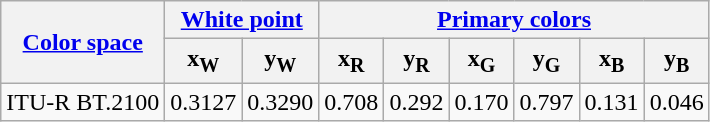<table class="wikitable">
<tr>
<th rowspan="2"><a href='#'>Color space</a></th>
<th colspan="2"><a href='#'>White point</a></th>
<th colspan="6"><a href='#'>Primary colors</a></th>
</tr>
<tr>
<th>x<sub>W</sub></th>
<th>y<sub>W</sub></th>
<th>x<sub>R</sub></th>
<th>y<sub>R</sub></th>
<th>x<sub>G</sub></th>
<th>y<sub>G</sub></th>
<th>x<sub>B</sub></th>
<th>y<sub>B</sub></th>
</tr>
<tr>
<td align="center">ITU-R BT.2100</td>
<td>0.3127</td>
<td>0.3290</td>
<td>0.708</td>
<td>0.292</td>
<td>0.170</td>
<td>0.797</td>
<td>0.131</td>
<td>0.046</td>
</tr>
</table>
